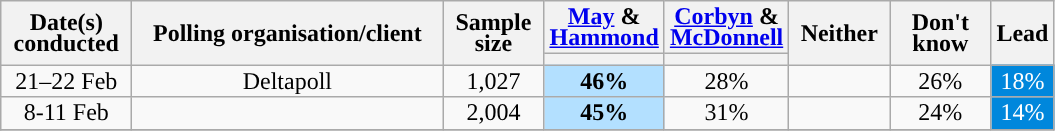<table class="wikitable sortable" style="text-align:center;line-height:14px">
<tr>
<th style="width:80px;" rowspan="2">Date(s)<br>conducted</th>
<th style="width:200px;" rowspan="2">Polling organisation/client</th>
<th style="width:60px;" rowspan="2">Sample size</th>
<th style="width:60px;" class="unsortable"><a href='#'>May</a> & <a href='#'>Hammond</a></th>
<th style="width:60px;" class="unsortable"><a href='#'>Corbyn</a> & <a href='#'>McDonnell</a></th>
<th style="width:60px;" rowspan="2" class="unsortable">Neither</th>
<th style="width:60px;" rowspan="2" class="unsortable">Don't know</th>
<th class="unsortable" style="width:20px;" rowspan="2">Lead</th>
</tr>
<tr>
<th class="unsortable" style="color:inherit;background:"></th>
<th class="unsortable" style="color:inherit;background:"></th>
</tr>
<tr>
<td>21–22 Feb</td>
<td>Deltapoll</td>
<td>1,027</td>
<td style="background:#B3E0FF"><strong>46%</strong></td>
<td>28%</td>
<td></td>
<td>26%</td>
<td style="background:#0087DC; color:white;">18%</td>
</tr>
<tr>
<td>8-11 Feb</td>
<td></td>
<td>2,004</td>
<td style="background:#B3E0FF"><strong>45%</strong></td>
<td>31%</td>
<td></td>
<td>24%</td>
<td style="background:#0087DC; color:white;">14%</td>
</tr>
<tr>
</tr>
</table>
